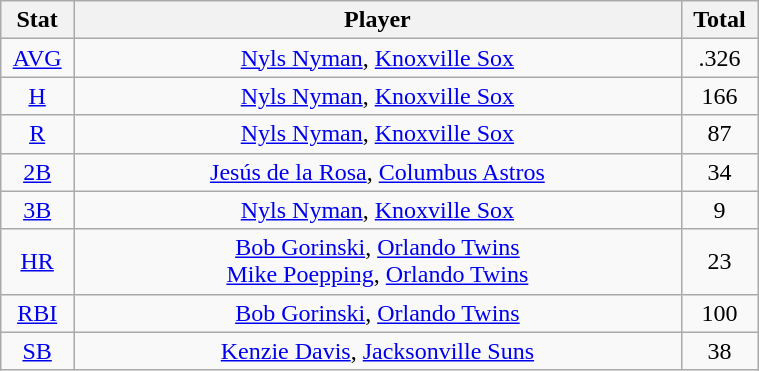<table class="wikitable" width="40%" style="text-align:center;">
<tr>
<th width="5%">Stat</th>
<th width="60%">Player</th>
<th width="5%">Total</th>
</tr>
<tr>
<td><a href='#'>AVG</a></td>
<td><a href='#'>Nyls Nyman</a>, <a href='#'>Knoxville Sox</a></td>
<td>.326</td>
</tr>
<tr>
<td><a href='#'>H</a></td>
<td><a href='#'>Nyls Nyman</a>, <a href='#'>Knoxville Sox</a></td>
<td>166</td>
</tr>
<tr>
<td><a href='#'>R</a></td>
<td><a href='#'>Nyls Nyman</a>, <a href='#'>Knoxville Sox</a></td>
<td>87</td>
</tr>
<tr>
<td><a href='#'>2B</a></td>
<td><a href='#'>Jesús de la Rosa</a>, <a href='#'>Columbus Astros</a></td>
<td>34</td>
</tr>
<tr>
<td><a href='#'>3B</a></td>
<td><a href='#'>Nyls Nyman</a>, <a href='#'>Knoxville Sox</a></td>
<td>9</td>
</tr>
<tr>
<td><a href='#'>HR</a></td>
<td><a href='#'>Bob Gorinski</a>, <a href='#'>Orlando Twins</a> <br> <a href='#'>Mike Poepping</a>, <a href='#'>Orlando Twins</a></td>
<td>23</td>
</tr>
<tr>
<td><a href='#'>RBI</a></td>
<td><a href='#'>Bob Gorinski</a>, <a href='#'>Orlando Twins</a></td>
<td>100</td>
</tr>
<tr>
<td><a href='#'>SB</a></td>
<td><a href='#'>Kenzie Davis</a>, <a href='#'>Jacksonville Suns</a></td>
<td>38</td>
</tr>
</table>
